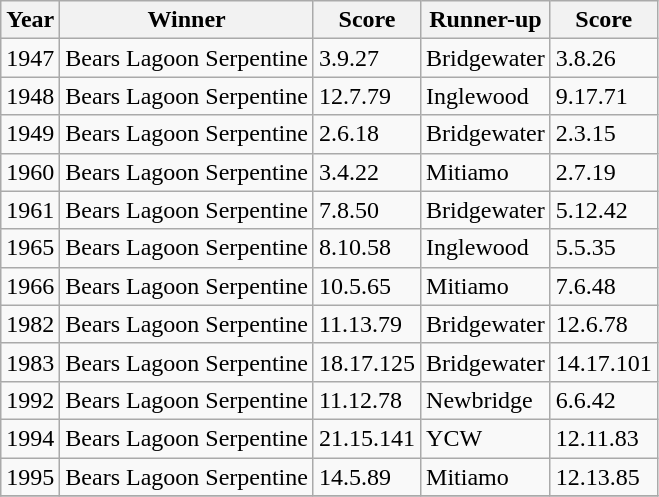<table class="wikitable">
<tr>
<th>Year</th>
<th>Winner</th>
<th>Score</th>
<th>Runner-up</th>
<th>Score</th>
</tr>
<tr>
<td>1947</td>
<td>Bears Lagoon Serpentine</td>
<td>3.9.27</td>
<td>Bridgewater</td>
<td>3.8.26</td>
</tr>
<tr>
<td>1948</td>
<td>Bears Lagoon Serpentine</td>
<td>12.7.79</td>
<td>Inglewood</td>
<td>9.17.71</td>
</tr>
<tr>
<td>1949</td>
<td>Bears Lagoon Serpentine</td>
<td>2.6.18</td>
<td>Bridgewater</td>
<td>2.3.15</td>
</tr>
<tr>
<td>1960</td>
<td>Bears Lagoon Serpentine</td>
<td>3.4.22</td>
<td>Mitiamo</td>
<td>2.7.19</td>
</tr>
<tr>
<td>1961</td>
<td>Bears Lagoon Serpentine</td>
<td>7.8.50</td>
<td>Bridgewater</td>
<td>5.12.42</td>
</tr>
<tr>
<td>1965</td>
<td>Bears Lagoon Serpentine</td>
<td>8.10.58</td>
<td>Inglewood</td>
<td>5.5.35</td>
</tr>
<tr>
<td>1966</td>
<td>Bears Lagoon Serpentine</td>
<td>10.5.65</td>
<td>Mitiamo</td>
<td>7.6.48</td>
</tr>
<tr>
<td>1982</td>
<td>Bears Lagoon Serpentine</td>
<td>11.13.79</td>
<td>Bridgewater</td>
<td>12.6.78</td>
</tr>
<tr>
<td>1983</td>
<td>Bears Lagoon Serpentine</td>
<td>18.17.125</td>
<td>Bridgewater</td>
<td>14.17.101</td>
</tr>
<tr>
<td>1992</td>
<td>Bears Lagoon Serpentine</td>
<td>11.12.78</td>
<td>Newbridge</td>
<td>6.6.42</td>
</tr>
<tr>
<td>1994</td>
<td>Bears Lagoon Serpentine</td>
<td>21.15.141</td>
<td>YCW</td>
<td>12.11.83</td>
</tr>
<tr>
<td>1995</td>
<td>Bears Lagoon Serpentine</td>
<td>14.5.89</td>
<td>Mitiamo</td>
<td>12.13.85</td>
</tr>
<tr>
</tr>
</table>
